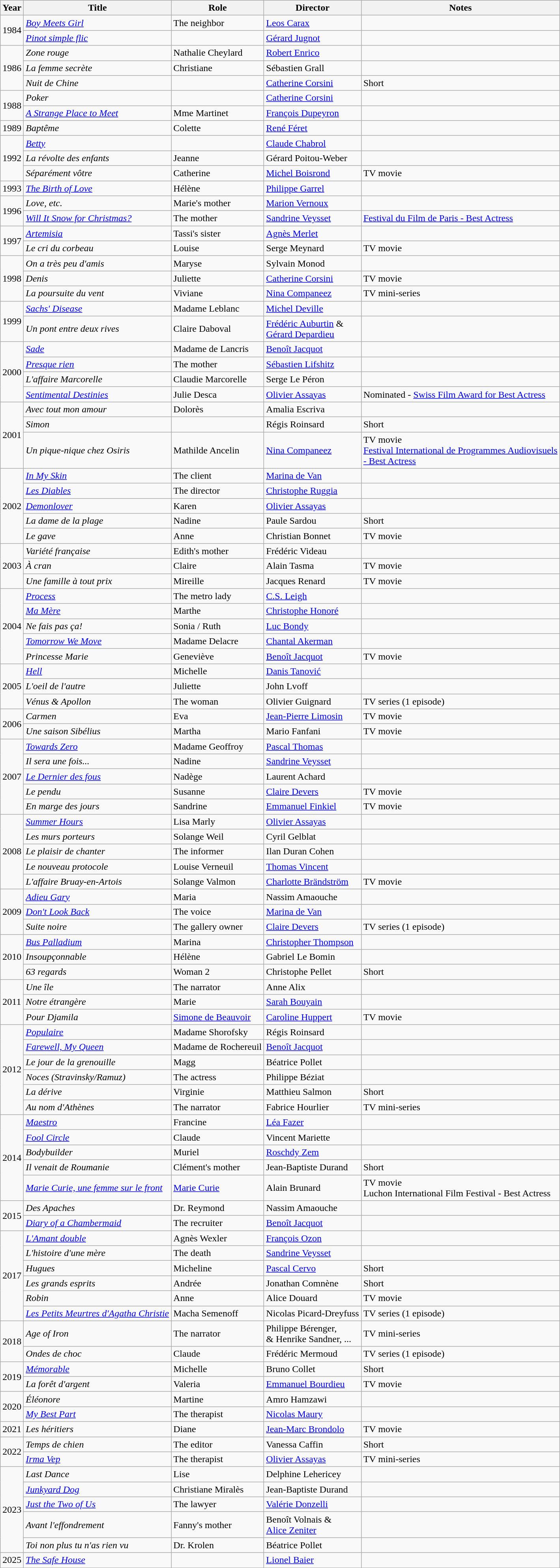<table class="wikitable">
<tr>
<th>Year</th>
<th>Title</th>
<th>Role</th>
<th>Director</th>
<th>Notes</th>
</tr>
<tr>
<td rowspan=2>1984</td>
<td><em><a href='#'>Boy Meets Girl</a></em></td>
<td>The neighbor</td>
<td><a href='#'>Leos Carax</a></td>
<td></td>
</tr>
<tr>
<td><em><a href='#'>Pinot simple flic</a></em></td>
<td></td>
<td><a href='#'>Gérard Jugnot</a></td>
<td></td>
</tr>
<tr>
<td rowspan=3>1986</td>
<td><em>Zone rouge</em></td>
<td>Nathalie Cheylard</td>
<td><a href='#'>Robert Enrico</a></td>
<td></td>
</tr>
<tr>
<td><em>La femme secrète</em></td>
<td>Christiane</td>
<td>Sébastien Grall</td>
<td></td>
</tr>
<tr>
<td><em>Nuit de Chine</em></td>
<td></td>
<td><a href='#'>Catherine Corsini</a></td>
<td>Short</td>
</tr>
<tr>
<td rowspan=2>1988</td>
<td><em>Poker</em></td>
<td></td>
<td><a href='#'>Catherine Corsini</a></td>
<td></td>
</tr>
<tr>
<td><em><a href='#'>A Strange Place to Meet</a></em></td>
<td>Mme Martinet</td>
<td><a href='#'>François Dupeyron</a></td>
<td></td>
</tr>
<tr>
<td>1989</td>
<td><em>Baptême</em></td>
<td>Colette</td>
<td><a href='#'>René Féret</a></td>
<td></td>
</tr>
<tr>
<td rowspan=3>1992</td>
<td><em><a href='#'>Betty</a></em></td>
<td></td>
<td><a href='#'>Claude Chabrol</a></td>
<td></td>
</tr>
<tr>
<td><em>La révolte des enfants</em></td>
<td>Jeanne</td>
<td>Gérard Poitou-Weber</td>
<td></td>
</tr>
<tr>
<td><em>Séparément vôtre</em></td>
<td>Catherine</td>
<td><a href='#'>Michel Boisrond</a></td>
<td>TV movie</td>
</tr>
<tr>
<td>1993</td>
<td><em><a href='#'>The Birth of Love</a></em></td>
<td>Hélène</td>
<td><a href='#'>Philippe Garrel</a></td>
<td></td>
</tr>
<tr>
<td rowspan=2>1996</td>
<td><em>Love, etc.</em></td>
<td>Marie's mother</td>
<td><a href='#'>Marion Vernoux</a></td>
<td></td>
</tr>
<tr>
<td><em><a href='#'>Will It Snow for Christmas?</a></em></td>
<td>The mother</td>
<td><a href='#'>Sandrine Veysset</a></td>
<td><a href='#'>Festival du Film de Paris - Best Actress</a></td>
</tr>
<tr>
<td rowspan=2>1997</td>
<td><em><a href='#'>Artemisia</a></em></td>
<td>Tassi's sister</td>
<td><a href='#'>Agnès Merlet</a></td>
<td></td>
</tr>
<tr>
<td><em>Le cri du corbeau</em></td>
<td>Louise</td>
<td>Serge Meynard</td>
<td>TV movie</td>
</tr>
<tr>
<td rowspan=3>1998</td>
<td><em>On a très peu d'amis</em></td>
<td>Maryse</td>
<td>Sylvain Monod</td>
<td></td>
</tr>
<tr>
<td><em>Denis</em></td>
<td>Juliette</td>
<td><a href='#'>Catherine Corsini</a></td>
<td>TV movie</td>
</tr>
<tr>
<td><em>La poursuite du vent</em></td>
<td>Viviane</td>
<td><a href='#'>Nina Companeez</a></td>
<td>TV mini-series</td>
</tr>
<tr>
<td rowspan=2>1999</td>
<td><em><a href='#'>Sachs' Disease</a></em></td>
<td>Madame Leblanc</td>
<td><a href='#'>Michel Deville</a></td>
<td></td>
</tr>
<tr>
<td><em>Un pont entre deux rives</em></td>
<td>Claire Daboval</td>
<td><a href='#'>Frédéric Auburtin</a> &<br><a href='#'>Gérard Depardieu</a></td>
<td></td>
</tr>
<tr>
<td rowspan=4>2000</td>
<td><em><a href='#'>Sade</a></em></td>
<td>Madame de Lancris</td>
<td><a href='#'>Benoît Jacquot</a></td>
<td></td>
</tr>
<tr>
<td><em><a href='#'>Presque rien</a></em></td>
<td>The mother</td>
<td><a href='#'>Sébastien Lifshitz</a></td>
<td></td>
</tr>
<tr>
<td><em>L'affaire Marcorelle</em></td>
<td>Claudie Marcorelle</td>
<td>Serge Le Péron</td>
<td></td>
</tr>
<tr>
<td><em><a href='#'>Sentimental Destinies</a></em></td>
<td>Julie Desca</td>
<td><a href='#'>Olivier Assayas</a></td>
<td>Nominated - <a href='#'>Swiss Film Award for Best Actress</a></td>
</tr>
<tr>
<td rowspan=3>2001</td>
<td><em>Avec tout mon amour</em></td>
<td>Dolorès</td>
<td>Amalia Escriva</td>
<td></td>
</tr>
<tr>
<td><em>Simon</em></td>
<td></td>
<td>Régis Roinsard</td>
<td>Short</td>
</tr>
<tr>
<td><em>Un pique-nique chez Osiris</em></td>
<td>Mathilde Ancelin</td>
<td><a href='#'>Nina Companeez</a></td>
<td>TV movie<br><a href='#'>Festival International de Programmes Audiovisuels<br> - Best Actress</a></td>
</tr>
<tr>
<td rowspan=5>2002</td>
<td><em><a href='#'>In My Skin</a></em></td>
<td>The client</td>
<td><a href='#'>Marina de Van</a></td>
<td></td>
</tr>
<tr>
<td><em><a href='#'>Les Diables</a></em></td>
<td>The director</td>
<td><a href='#'>Christophe Ruggia</a></td>
<td></td>
</tr>
<tr>
<td><em><a href='#'>Demonlover</a></em></td>
<td>Karen</td>
<td><a href='#'>Olivier Assayas</a></td>
<td></td>
</tr>
<tr>
<td><em>La dame de la plage</em></td>
<td>Nadine</td>
<td>Paule Sardou</td>
<td>Short</td>
</tr>
<tr>
<td><em>Le gave</em></td>
<td>Anne</td>
<td>Christian Bonnet</td>
<td>TV movie</td>
</tr>
<tr>
<td rowspan=3>2003</td>
<td><em>Variété française</em></td>
<td>Edith's mother</td>
<td>Frédéric Videau</td>
<td></td>
</tr>
<tr>
<td><em>À cran</em></td>
<td>Claire</td>
<td>Alain Tasma</td>
<td>TV movie</td>
</tr>
<tr>
<td><em>Une famille à tout prix</em></td>
<td>Mireille</td>
<td>Jacques Renard</td>
<td>TV movie</td>
</tr>
<tr>
<td rowspan=5>2004</td>
<td><em><a href='#'>Process</a></em></td>
<td>The metro lady</td>
<td><a href='#'>C.S. Leigh</a></td>
<td></td>
</tr>
<tr>
<td><em><a href='#'>Ma Mère</a></em></td>
<td>Marthe</td>
<td><a href='#'>Christophe Honoré</a></td>
<td></td>
</tr>
<tr>
<td><em>Ne fais pas ça!</em></td>
<td>Sonia / Ruth</td>
<td><a href='#'>Luc Bondy</a></td>
<td></td>
</tr>
<tr>
<td><em><a href='#'>Tomorrow We Move</a></em></td>
<td>Madame Delacre</td>
<td><a href='#'>Chantal Akerman</a></td>
<td></td>
</tr>
<tr>
<td><em>Princesse Marie</em></td>
<td>Geneviève</td>
<td><a href='#'>Benoît Jacquot</a></td>
<td>TV movie</td>
</tr>
<tr>
<td rowspan=3>2005</td>
<td><em><a href='#'>Hell</a></em></td>
<td>Michelle</td>
<td><a href='#'>Danis Tanović</a></td>
<td></td>
</tr>
<tr>
<td><em>L'oeil de l'autre</em></td>
<td>Juliette</td>
<td>John Lvoff</td>
<td></td>
</tr>
<tr>
<td><em>Vénus & Apollon</em></td>
<td>The woman</td>
<td>Olivier Guignard</td>
<td>TV series (1 episode)</td>
</tr>
<tr>
<td rowspan=2>2006</td>
<td><em>Carmen</em></td>
<td>Eva</td>
<td><a href='#'>Jean-Pierre Limosin</a></td>
<td>TV movie</td>
</tr>
<tr>
<td><em>Une saison Sibélius</em></td>
<td>Martha</td>
<td>Mario Fanfani</td>
<td>TV movie</td>
</tr>
<tr>
<td rowspan=5>2007</td>
<td><em><a href='#'>Towards Zero</a></em></td>
<td>Madame Geoffroy</td>
<td><a href='#'>Pascal Thomas</a></td>
<td></td>
</tr>
<tr>
<td><em>Il sera une fois...</em></td>
<td>Nadine</td>
<td><a href='#'>Sandrine Veysset</a></td>
<td></td>
</tr>
<tr>
<td><em><a href='#'>Le Dernier des fous</a></em></td>
<td>Nadège</td>
<td>Laurent Achard</td>
<td></td>
</tr>
<tr>
<td><em>Le pendu</em></td>
<td>Susanne</td>
<td><a href='#'>Claire Devers</a></td>
<td>TV movie</td>
</tr>
<tr>
<td><em>En marge des jours</em></td>
<td>Sandrine</td>
<td><a href='#'>Emmanuel Finkiel</a></td>
<td>TV movie</td>
</tr>
<tr>
<td rowspan=5>2008</td>
<td><em><a href='#'>Summer Hours</a></em></td>
<td>Lisa Marly</td>
<td><a href='#'>Olivier Assayas</a></td>
<td></td>
</tr>
<tr>
<td><em>Les murs porteurs</em></td>
<td>Solange Weil</td>
<td>Cyril Gelblat</td>
<td></td>
</tr>
<tr>
<td><em>Le plaisir de chanter</em></td>
<td>The informer</td>
<td>Ilan Duran Cohen</td>
<td></td>
</tr>
<tr>
<td><em>Le nouveau protocole</em></td>
<td>Louise Verneuil</td>
<td><a href='#'>Thomas Vincent</a></td>
<td></td>
</tr>
<tr>
<td><em>L'affaire Bruay-en-Artois</em></td>
<td>Solange Valmon</td>
<td><a href='#'>Charlotte Brändström</a></td>
<td>TV movie</td>
</tr>
<tr>
<td rowspan=3>2009</td>
<td><em><a href='#'>Adieu Gary</a></em></td>
<td>Maria</td>
<td>Nassim Amaouche</td>
<td></td>
</tr>
<tr>
<td><em><a href='#'>Don't Look Back</a></em></td>
<td>The voice</td>
<td><a href='#'>Marina de Van</a></td>
<td></td>
</tr>
<tr>
<td><em>Suite noire</em></td>
<td>The gallery owner</td>
<td><a href='#'>Claire Devers</a></td>
<td>TV series (1 episode)</td>
</tr>
<tr>
<td rowspan=3>2010</td>
<td><em><a href='#'>Bus Palladium</a></em></td>
<td>Marina</td>
<td><a href='#'>Christopher Thompson</a></td>
<td></td>
</tr>
<tr>
<td><em>Insoupçonnable</em></td>
<td>Hélène</td>
<td>Gabriel Le Bomin</td>
<td></td>
</tr>
<tr>
<td><em>63 regards</em></td>
<td>Woman 2</td>
<td>Christophe Pellet</td>
<td>Short</td>
</tr>
<tr>
<td rowspan=3>2011</td>
<td><em>Une île</em></td>
<td>The narrator</td>
<td>Anne Alix</td>
<td></td>
</tr>
<tr>
<td><em>Notre étrangère</em></td>
<td>Marie</td>
<td><a href='#'>Sarah Bouyain</a></td>
<td></td>
</tr>
<tr>
<td><em>Pour Djamila</em></td>
<td><a href='#'>Simone de Beauvoir</a></td>
<td><a href='#'>Caroline Huppert</a></td>
<td>TV movie</td>
</tr>
<tr>
<td rowspan=6>2012</td>
<td><em><a href='#'>Populaire</a></em></td>
<td>Madame Shorofsky</td>
<td>Régis Roinsard</td>
<td></td>
</tr>
<tr>
<td><em><a href='#'>Farewell, My Queen</a></em></td>
<td>Madame de Rochereuil</td>
<td><a href='#'>Benoît Jacquot</a></td>
<td></td>
</tr>
<tr>
<td><em>Le jour de la grenouille</em></td>
<td>Magg</td>
<td>Béatrice Pollet</td>
<td></td>
</tr>
<tr>
<td><em>Noces (Stravinsky/Ramuz)</em></td>
<td>The actress</td>
<td>Philippe Béziat</td>
<td></td>
</tr>
<tr>
<td><em>La dérive</em></td>
<td>Virginie</td>
<td>Matthieu Salmon</td>
<td>Short</td>
</tr>
<tr>
<td><em>Au nom d'Athènes</em></td>
<td>The narrator</td>
<td>Fabrice Hourlier</td>
<td>TV mini-series</td>
</tr>
<tr>
<td rowspan=5>2014</td>
<td><em><a href='#'>Maestro</a></em></td>
<td>Francine</td>
<td><a href='#'>Léa Fazer</a></td>
<td></td>
</tr>
<tr>
<td><em><a href='#'>Fool Circle</a></em></td>
<td>Claude</td>
<td>Vincent Mariette</td>
<td></td>
</tr>
<tr>
<td><em>Bodybuilder</em></td>
<td>Muriel</td>
<td><a href='#'>Roschdy Zem</a></td>
<td></td>
</tr>
<tr>
<td><em>Il venait de Roumanie</em></td>
<td>Clément's mother</td>
<td>Jean-Baptiste Durand</td>
<td>Short</td>
</tr>
<tr>
<td><em><a href='#'>Marie Curie, une femme sur le front</a></em></td>
<td><a href='#'>Marie Curie</a></td>
<td>Alain Brunard</td>
<td>TV movie<br>Luchon International Film Festival - Best Actress</td>
</tr>
<tr>
<td rowspan=2>2015</td>
<td><em>Des Apaches</em></td>
<td>Dr. Reymond</td>
<td>Nassim Amaouche</td>
<td></td>
</tr>
<tr>
<td><em><a href='#'>Diary of a Chambermaid</a></em></td>
<td>The recruiter</td>
<td><a href='#'>Benoît Jacquot</a></td>
<td></td>
</tr>
<tr>
<td rowspan=6>2017</td>
<td><em><a href='#'>L'Amant double</a></em></td>
<td>Agnès Wexler</td>
<td><a href='#'>François Ozon</a></td>
<td></td>
</tr>
<tr>
<td><em>L'histoire d'une mère</em></td>
<td>The death</td>
<td><a href='#'>Sandrine Veysset</a></td>
<td></td>
</tr>
<tr>
<td><em>Hugues</em></td>
<td>Micheline</td>
<td><a href='#'>Pascal Cervo</a></td>
<td>Short</td>
</tr>
<tr>
<td><em>Les grands esprits</em></td>
<td>Andrée</td>
<td>Jonathan Comnène</td>
<td>Short</td>
</tr>
<tr>
<td><em>Robin</em></td>
<td>Anne</td>
<td>Alice Douard</td>
<td>TV movie</td>
</tr>
<tr>
<td><em><a href='#'>Les Petits Meurtres d'Agatha Christie</a></em></td>
<td>Macha Semenoff</td>
<td>Nicolas Picard-Dreyfuss</td>
<td>TV series (1 episode)</td>
</tr>
<tr>
<td rowspan=2>2018</td>
<td><em>Age of Iron</em></td>
<td>The narrator</td>
<td>Philippe Bérenger,<br>& Henrike Sandner, ...</td>
<td>TV mini-series</td>
</tr>
<tr>
<td><em>Ondes de choc</em></td>
<td>Claude</td>
<td>Frédéric Mermoud</td>
<td>TV series (1 episode)</td>
</tr>
<tr>
<td rowspan=2>2019</td>
<td><em><a href='#'>Mémorable</a></em></td>
<td>Michelle</td>
<td>Bruno Collet</td>
<td>Short</td>
</tr>
<tr>
<td><em>La forêt d'argent</em></td>
<td>Valeria</td>
<td><a href='#'>Emmanuel Bourdieu</a></td>
<td>TV movie</td>
</tr>
<tr>
<td rowspan=2>2020</td>
<td><em>Éléonore</em></td>
<td>Martine</td>
<td>Amro Hamzawi</td>
<td></td>
</tr>
<tr>
<td><em><a href='#'>My Best Part</a></em></td>
<td>The therapist</td>
<td><a href='#'>Nicolas Maury</a></td>
<td></td>
</tr>
<tr>
<td>2021</td>
<td><em>Les héritiers</em></td>
<td>Diane</td>
<td><a href='#'>Jean-Marc Brondolo</a></td>
<td>TV movie</td>
</tr>
<tr>
<td rowspan=2>2022</td>
<td><em>Temps de chien</em></td>
<td>The editor</td>
<td>Vanessa Caffin</td>
<td>Short</td>
</tr>
<tr>
<td><em><a href='#'>Irma Vep</a></em></td>
<td>The therapist</td>
<td><a href='#'>Olivier Assayas</a></td>
<td>TV mini-series</td>
</tr>
<tr>
<td rowspan=5>2023</td>
<td><em>Last Dance</em></td>
<td>Lise</td>
<td>Delphine Lehericey</td>
<td></td>
</tr>
<tr>
<td><em><a href='#'>Junkyard Dog</a></em></td>
<td>Christiane Miralès</td>
<td>Jean-Baptiste Durand</td>
<td></td>
</tr>
<tr>
<td><em><a href='#'>Just the Two of Us</a></em></td>
<td>The lawyer</td>
<td><a href='#'>Valérie Donzelli</a></td>
<td></td>
</tr>
<tr>
<td><em>Avant l'effondrement</em></td>
<td>Fanny's mother</td>
<td>Benoît Volnais & <br><a href='#'>Alice Zeniter</a></td>
<td></td>
</tr>
<tr>
<td><em>Toi non plus tu n'as rien vu</em></td>
<td>Dr. Krolen</td>
<td>Béatrice Pollet</td>
<td></td>
</tr>
<tr>
<td rowspan=1>2025</td>
<td><em><a href='#'>The Safe House</a></em></td>
<td></td>
<td><a href='#'>Lionel Baier</a></td>
<td></td>
</tr>
<tr>
</tr>
</table>
